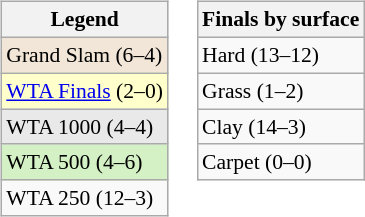<table>
<tr valign=top>
<td><br><table class=wikitable style=font-size:90%>
<tr>
<th>Legend</th>
</tr>
<tr>
<td style="background:#f1e6d7;">Grand Slam (6–4)</td>
</tr>
<tr>
<td style="background:#ffc;"><a href='#'>WTA Finals</a> (2–0)</td>
</tr>
<tr>
<td style="background:#e9e9e9;">WTA 1000 (4–4)</td>
</tr>
<tr>
<td style="background:#d4f1c5;">WTA 500 (4–6)</td>
</tr>
<tr>
<td>WTA 250 (12–3)</td>
</tr>
</table>
</td>
<td><br><table class=wikitable style=font-size:90%>
<tr>
<th>Finals by surface</th>
</tr>
<tr>
<td>Hard (13–12)</td>
</tr>
<tr>
<td>Grass (1–2)</td>
</tr>
<tr>
<td>Clay (14–3)</td>
</tr>
<tr>
<td>Carpet (0–0)</td>
</tr>
</table>
</td>
</tr>
</table>
